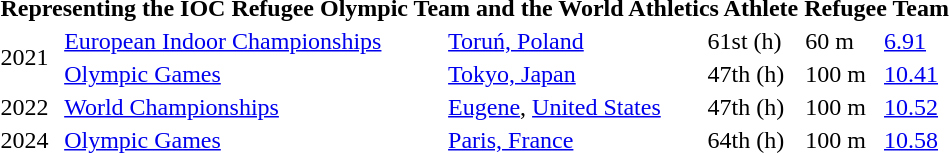<table>
<tr>
<th colspan="6">Representing the IOC Refugee Olympic Team and the World Athletics Athlete Refugee Team</th>
</tr>
<tr>
<td rowspan=2>2021</td>
<td><a href='#'>European Indoor Championships</a></td>
<td><a href='#'>Toruń, Poland</a></td>
<td>61st (h)</td>
<td>60 m</td>
<td><a href='#'>6.91</a></td>
</tr>
<tr>
<td><a href='#'>Olympic Games</a></td>
<td><a href='#'>Tokyo, Japan</a></td>
<td>47th (h)</td>
<td>100 m</td>
<td><a href='#'>10.41</a></td>
</tr>
<tr>
<td>2022</td>
<td><a href='#'>World Championships</a></td>
<td><a href='#'>Eugene</a>, <a href='#'>United States</a></td>
<td>47th (h)</td>
<td>100 m</td>
<td><a href='#'>10.52</a></td>
</tr>
<tr>
<td>2024</td>
<td><a href='#'>Olympic Games</a></td>
<td><a href='#'>Paris, France</a></td>
<td>64th (h)</td>
<td>100 m</td>
<td><a href='#'>10.58</a></td>
</tr>
</table>
